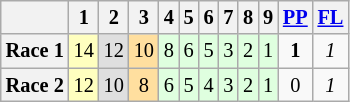<table class="wikitable" style="font-size: 85%;">
<tr>
<th></th>
<th>1</th>
<th>2</th>
<th>3</th>
<th>4</th>
<th>5</th>
<th>6</th>
<th>7</th>
<th>8</th>
<th>9</th>
<th><a href='#'>PP</a></th>
<th><a href='#'>FL</a></th>
</tr>
<tr align="center">
<th>Race 1</th>
<td style="background:#FFFFBF;">14</td>
<td style="background:#DFDFDF;">12</td>
<td style="background:#FFDF9F;">10</td>
<td style="background:#DFFFDF;">8</td>
<td style="background:#DFFFDF;">6</td>
<td style="background:#DFFFDF;">5</td>
<td style="background:#DFFFDF;">3</td>
<td style="background:#DFFFDF;">2</td>
<td style="background:#DFFFDF;">1</td>
<td><strong>1</strong></td>
<td><em>1</em></td>
</tr>
<tr align="center">
<th>Race 2</th>
<td style="background:#FFFFBF;">12</td>
<td style="background:#DFDFDF;">10</td>
<td style="background:#FFDF9F;">8</td>
<td style="background:#DFFFDF;">6</td>
<td style="background:#DFFFDF;">5</td>
<td style="background:#DFFFDF;">4</td>
<td style="background:#DFFFDF;">3</td>
<td style="background:#DFFFDF;">2</td>
<td style="background:#DFFFDF;">1</td>
<td>0</td>
<td><em>1</em></td>
</tr>
</table>
